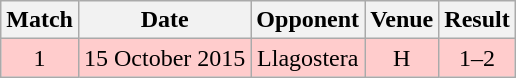<table class="wikitable" style="font-size:100%; text-align:center">
<tr>
<th>Match</th>
<th>Date</th>
<th>Opponent</th>
<th>Venue</th>
<th>Result</th>
</tr>
<tr bgcolor= FFCCCC>
<td>1</td>
<td>15 October 2015</td>
<td>Llagostera</td>
<td>H</td>
<td>1–2</td>
</tr>
</table>
